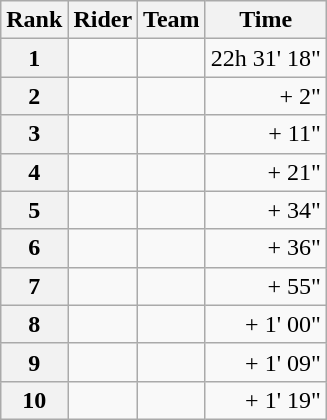<table class="wikitable" margin-bottom:0;">
<tr>
<th scope="col">Rank</th>
<th scope="col">Rider</th>
<th scope="col">Team</th>
<th scope="col">Time</th>
</tr>
<tr>
<th scope="row">1</th>
<td> </td>
<td></td>
<td align="right">22h 31' 18"</td>
</tr>
<tr>
<th scope="row">2</th>
<td></td>
<td></td>
<td align="right">+ 2"</td>
</tr>
<tr>
<th scope="row">3</th>
<td></td>
<td></td>
<td align="right">+ 11"</td>
</tr>
<tr>
<th scope="row">4</th>
<td></td>
<td></td>
<td align="right">+ 21"</td>
</tr>
<tr>
<th scope="row">5</th>
<td></td>
<td></td>
<td align="right">+ 34"</td>
</tr>
<tr>
<th scope="row">6</th>
<td></td>
<td></td>
<td align="right">+ 36"</td>
</tr>
<tr>
<th scope="row">7</th>
<td></td>
<td></td>
<td align="right">+ 55"</td>
</tr>
<tr>
<th scope="row">8</th>
<td></td>
<td></td>
<td align="right">+ 1' 00"</td>
</tr>
<tr>
<th scope="row">9</th>
<td></td>
<td></td>
<td align="right">+ 1' 09"</td>
</tr>
<tr>
<th scope="row">10</th>
<td></td>
<td></td>
<td align="right">+ 1' 19"</td>
</tr>
</table>
